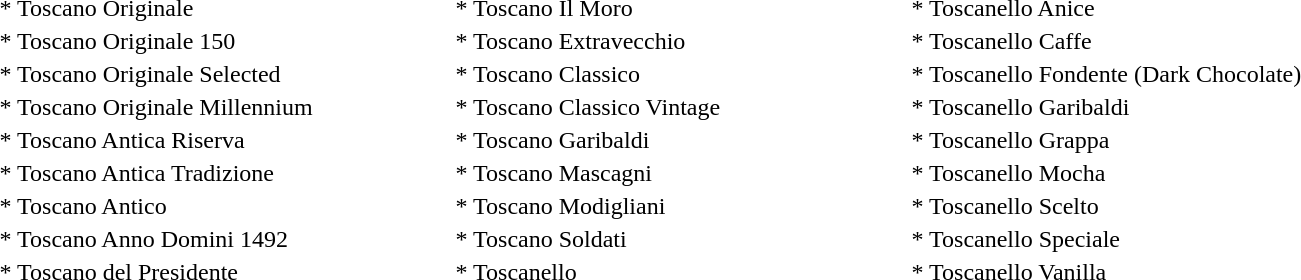<table>
<tr>
<th scope="col" width="300px"></th>
<th scope="col" width="300px"></th>
<th scope="col" width="300px"></th>
</tr>
<tr>
<td>* Toscano Originale</td>
<td>* Toscano Il Moro</td>
<td>* Toscanello Anice</td>
</tr>
<tr>
<td>* Toscano Originale 150</td>
<td>* Toscano Extravecchio</td>
<td>* Toscanello Caffe</td>
</tr>
<tr>
<td>* Toscano Originale Selected</td>
<td>* Toscano Classico</td>
<td>* Toscanello Fondente (Dark Chocolate)</td>
</tr>
<tr>
<td>* Toscano Originale Millennium</td>
<td>* Toscano Classico Vintage</td>
<td>* Toscanello Garibaldi</td>
</tr>
<tr>
<td>* Toscano Antica Riserva</td>
<td>* Toscano Garibaldi</td>
<td>* Toscanello Grappa</td>
</tr>
<tr>
<td>* Toscano Antica Tradizione</td>
<td>* Toscano Mascagni</td>
<td>* Toscanello Mocha</td>
</tr>
<tr>
<td>* Toscano Antico</td>
<td>* Toscano Modigliani</td>
<td>* Toscanello Scelto</td>
</tr>
<tr>
<td>* Toscano Anno Domini 1492</td>
<td>* Toscano Soldati</td>
<td>* Toscanello Speciale</td>
</tr>
<tr>
<td>* Toscano del Presidente</td>
<td>* Toscanello</td>
<td>* Toscanello Vanilla</td>
</tr>
</table>
